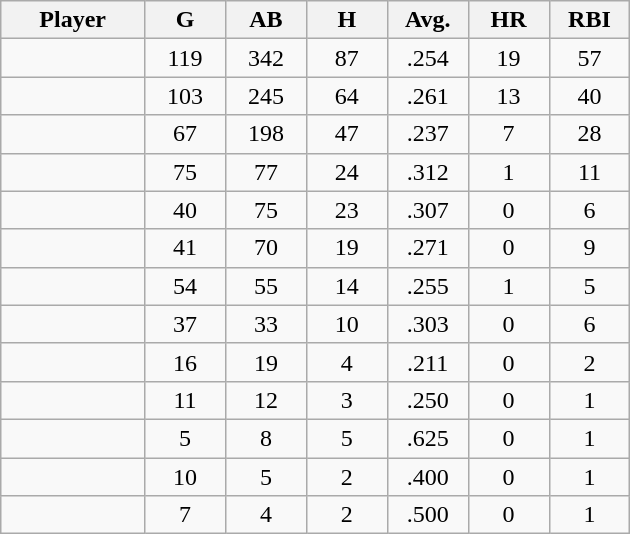<table class="wikitable sortable">
<tr>
<th bgcolor="#DDDDFF" width="16%">Player</th>
<th bgcolor="#DDDDFF" width="9%">G</th>
<th bgcolor="#DDDDFF" width="9%">AB</th>
<th bgcolor="#DDDDFF" width="9%">H</th>
<th bgcolor="#DDDDFF" width="9%">Avg.</th>
<th bgcolor="#DDDDFF" width="9%">HR</th>
<th bgcolor="#DDDDFF" width="9%">RBI</th>
</tr>
<tr align="center">
<td></td>
<td>119</td>
<td>342</td>
<td>87</td>
<td>.254</td>
<td>19</td>
<td>57</td>
</tr>
<tr align="center">
<td></td>
<td>103</td>
<td>245</td>
<td>64</td>
<td>.261</td>
<td>13</td>
<td>40</td>
</tr>
<tr align="center">
<td></td>
<td>67</td>
<td>198</td>
<td>47</td>
<td>.237</td>
<td>7</td>
<td>28</td>
</tr>
<tr align="center">
<td></td>
<td>75</td>
<td>77</td>
<td>24</td>
<td>.312</td>
<td>1</td>
<td>11</td>
</tr>
<tr align="center">
<td></td>
<td>40</td>
<td>75</td>
<td>23</td>
<td>.307</td>
<td>0</td>
<td>6</td>
</tr>
<tr align="center">
<td></td>
<td>41</td>
<td>70</td>
<td>19</td>
<td>.271</td>
<td>0</td>
<td>9</td>
</tr>
<tr align=center>
<td></td>
<td>54</td>
<td>55</td>
<td>14</td>
<td>.255</td>
<td>1</td>
<td>5</td>
</tr>
<tr align="center">
<td></td>
<td>37</td>
<td>33</td>
<td>10</td>
<td>.303</td>
<td>0</td>
<td>6</td>
</tr>
<tr align="center">
<td></td>
<td>16</td>
<td>19</td>
<td>4</td>
<td>.211</td>
<td>0</td>
<td>2</td>
</tr>
<tr align="center">
<td></td>
<td>11</td>
<td>12</td>
<td>3</td>
<td>.250</td>
<td>0</td>
<td>1</td>
</tr>
<tr align="center">
<td></td>
<td>5</td>
<td>8</td>
<td>5</td>
<td>.625</td>
<td>0</td>
<td>1</td>
</tr>
<tr align="center">
<td></td>
<td>10</td>
<td>5</td>
<td>2</td>
<td>.400</td>
<td>0</td>
<td>1</td>
</tr>
<tr align="center">
<td></td>
<td>7</td>
<td>4</td>
<td>2</td>
<td>.500</td>
<td>0</td>
<td>1</td>
</tr>
</table>
